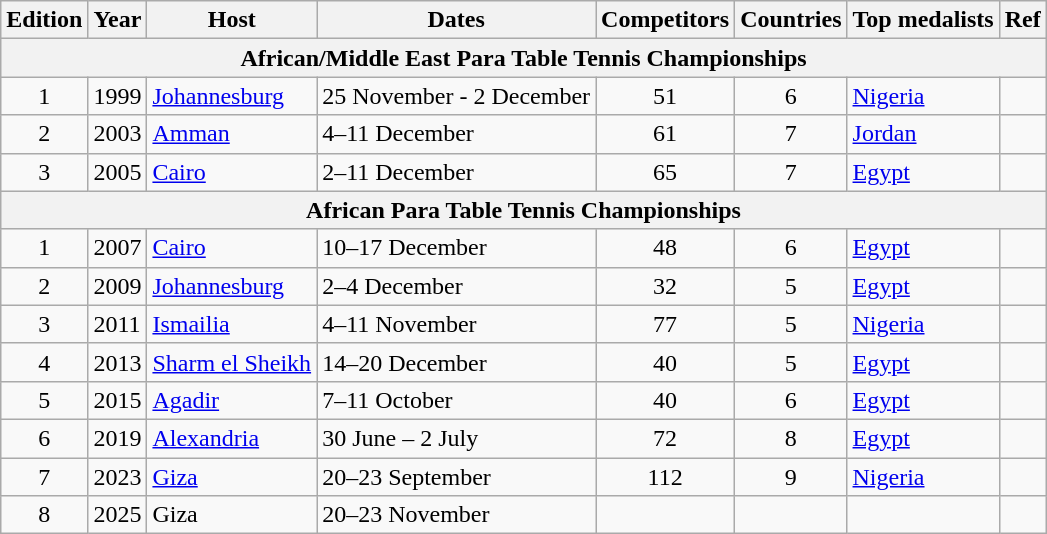<table class="wikitable">
<tr>
<th>Edition</th>
<th>Year</th>
<th>Host</th>
<th>Dates</th>
<th>Competitors</th>
<th>Countries</th>
<th>Top medalists</th>
<th>Ref</th>
</tr>
<tr>
<th colspan=8>African/Middle East Para Table Tennis Championships</th>
</tr>
<tr>
<td align=center>1</td>
<td>1999</td>
<td> <a href='#'>Johannesburg</a></td>
<td>25 November - 2 December</td>
<td align=center>51</td>
<td align=center>6</td>
<td> <a href='#'>Nigeria</a></td>
<td></td>
</tr>
<tr>
<td align=center>2</td>
<td>2003</td>
<td> <a href='#'>Amman</a></td>
<td>4–11 December</td>
<td align=center>61</td>
<td align=center>7</td>
<td> <a href='#'>Jordan</a></td>
<td></td>
</tr>
<tr>
<td align=center>3</td>
<td>2005</td>
<td> <a href='#'>Cairo</a></td>
<td>2–11 December</td>
<td align=center>65</td>
<td align=center>7</td>
<td> <a href='#'>Egypt</a></td>
<td></td>
</tr>
<tr>
<th colspan=8>African Para Table Tennis Championships</th>
</tr>
<tr>
<td align=center>1</td>
<td>2007</td>
<td> <a href='#'>Cairo</a></td>
<td>10–17 December</td>
<td align=center>48</td>
<td align=center>6</td>
<td> <a href='#'>Egypt</a></td>
<td></td>
</tr>
<tr>
<td align=center>2</td>
<td>2009</td>
<td> <a href='#'>Johannesburg</a></td>
<td>2–4 December</td>
<td align=center>32</td>
<td align=center>5</td>
<td> <a href='#'>Egypt</a></td>
<td></td>
</tr>
<tr>
<td align=center>3</td>
<td>2011</td>
<td> <a href='#'>Ismailia</a></td>
<td>4–11 November</td>
<td align=center>77</td>
<td align=center>5</td>
<td> <a href='#'>Nigeria</a></td>
<td></td>
</tr>
<tr>
<td align=center>4</td>
<td>2013</td>
<td> <a href='#'>Sharm el Sheikh</a></td>
<td>14–20 December</td>
<td align=center>40</td>
<td align=center>5</td>
<td> <a href='#'>Egypt</a></td>
<td></td>
</tr>
<tr>
<td align=center>5</td>
<td>2015</td>
<td> <a href='#'>Agadir</a></td>
<td>7–11 October</td>
<td align=center>40</td>
<td align=center>6</td>
<td> <a href='#'>Egypt</a></td>
<td></td>
</tr>
<tr>
<td align=center>6</td>
<td>2019</td>
<td> <a href='#'>Alexandria</a></td>
<td>30 June – 2 July</td>
<td align=center>72</td>
<td align=center>8</td>
<td> <a href='#'>Egypt</a></td>
<td></td>
</tr>
<tr>
<td align=center>7</td>
<td>2023</td>
<td> <a href='#'>Giza</a></td>
<td>20–23 September</td>
<td align=center>112</td>
<td align=center>9</td>
<td> <a href='#'>Nigeria</a></td>
<td></td>
</tr>
<tr>
<td align=center>8</td>
<td>2025</td>
<td> Giza</td>
<td>20–23 November</td>
<td></td>
<td></td>
<td></td>
</tr>
</table>
